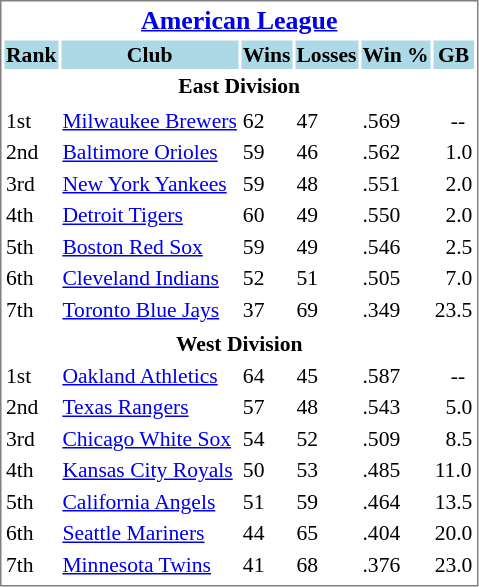<table cellpadding="1" style="width:auto;font-size: 90%; border: 1px solid gray;">
<tr align="center" style="font-size: larger;">
<th colspan=6><a href='#'>American League</a></th>
</tr>
<tr style="background:lightblue;">
<th>Rank</th>
<th>Club</th>
<th>Wins</th>
<th>Losses</th>
<th>Win %</th>
<th>GB</th>
</tr>
<tr align="center" style="vertical-align: middle;" style="background:lightblue;">
<th colspan=6>East Division</th>
</tr>
<tr>
</tr>
<tr>
<td>1st</td>
<td><a href='#'>Milwaukee Brewers</a></td>
<td>62</td>
<td>47</td>
<td>.569</td>
<td>   --</td>
</tr>
<tr>
<td>2nd</td>
<td><a href='#'>Baltimore Orioles</a></td>
<td>59</td>
<td>46</td>
<td>.562</td>
<td>  1.0</td>
</tr>
<tr>
<td>3rd</td>
<td><a href='#'>New York Yankees</a></td>
<td>59</td>
<td>48</td>
<td>.551</td>
<td>  2.0</td>
</tr>
<tr>
<td>4th</td>
<td><a href='#'>Detroit Tigers</a></td>
<td>60</td>
<td>49</td>
<td>.550</td>
<td>  2.0</td>
</tr>
<tr>
<td>5th</td>
<td><a href='#'>Boston Red Sox</a></td>
<td>59</td>
<td>49</td>
<td>.546</td>
<td>  2.5</td>
</tr>
<tr>
<td>6th</td>
<td><a href='#'>Cleveland Indians</a></td>
<td>52</td>
<td>51</td>
<td>.505</td>
<td>  7.0</td>
</tr>
<tr>
<td>7th</td>
<td><a href='#'>Toronto Blue Jays</a></td>
<td>37</td>
<td>69</td>
<td>.349</td>
<td>23.5</td>
</tr>
<tr>
</tr>
<tr align="center" style="vertical-align: middle;" style="background:lightblue;">
<th colspan=6>West Division</th>
</tr>
<tr>
<td>1st</td>
<td><a href='#'>Oakland Athletics</a></td>
<td>64</td>
<td>45</td>
<td>.587</td>
<td>   --</td>
</tr>
<tr>
<td>2nd</td>
<td><a href='#'>Texas Rangers</a></td>
<td>57</td>
<td>48</td>
<td>.543</td>
<td>  5.0</td>
</tr>
<tr>
<td>3rd</td>
<td><a href='#'>Chicago White Sox</a></td>
<td>54</td>
<td>52</td>
<td>.509</td>
<td>  8.5</td>
</tr>
<tr>
<td>4th</td>
<td><a href='#'>Kansas City Royals</a></td>
<td>50</td>
<td>53</td>
<td>.485</td>
<td>11.0</td>
</tr>
<tr>
<td>5th</td>
<td><a href='#'>California Angels</a></td>
<td>51</td>
<td>59</td>
<td>.464</td>
<td>13.5</td>
</tr>
<tr>
<td>6th</td>
<td><a href='#'>Seattle Mariners</a></td>
<td>44</td>
<td>65</td>
<td>.404</td>
<td>20.0</td>
</tr>
<tr>
<td>7th</td>
<td><a href='#'>Minnesota Twins</a></td>
<td>41</td>
<td>68</td>
<td>.376</td>
<td>23.0</td>
</tr>
<tr>
</tr>
</table>
